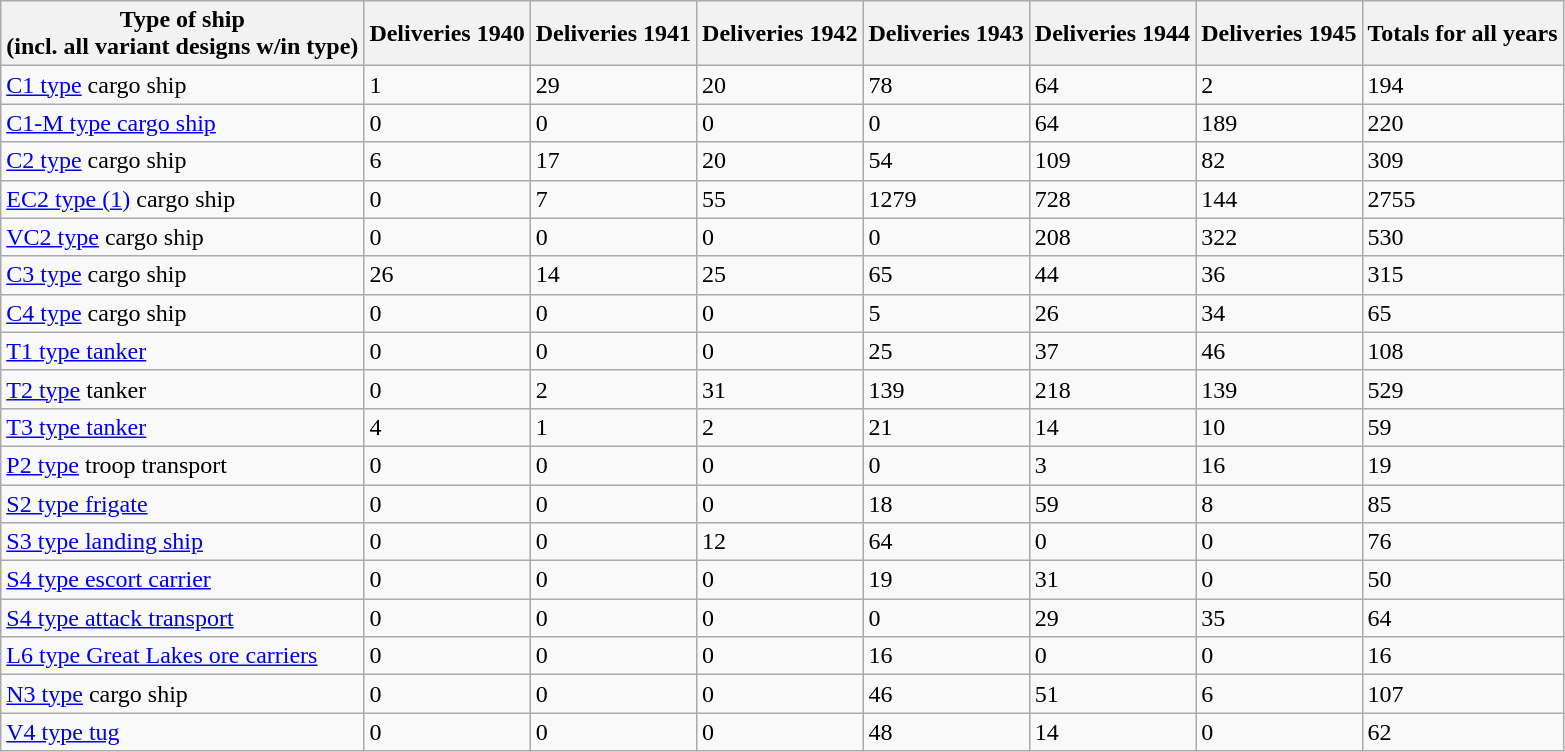<table class="wikitable">
<tr>
<th>Type of ship<br>(incl. all variant designs w/in type)</th>
<th>Deliveries 1940</th>
<th>Deliveries 1941</th>
<th>Deliveries 1942</th>
<th>Deliveries 1943</th>
<th>Deliveries 1944</th>
<th>Deliveries 1945</th>
<th>Totals for all years</th>
</tr>
<tr>
<td><a href='#'>C1 type</a> cargo ship</td>
<td>1</td>
<td>29</td>
<td>20</td>
<td>78</td>
<td>64</td>
<td>2</td>
<td>194</td>
</tr>
<tr>
<td><a href='#'>C1-M type cargo ship</a></td>
<td>0</td>
<td>0</td>
<td>0</td>
<td>0</td>
<td>64</td>
<td>189</td>
<td>220</td>
</tr>
<tr>
<td><a href='#'>C2 type</a> cargo ship</td>
<td>6</td>
<td>17</td>
<td>20</td>
<td>54</td>
<td>109</td>
<td>82</td>
<td>309</td>
</tr>
<tr>
<td><a href='#'>EC2 type (1)</a> cargo ship</td>
<td>0</td>
<td>7</td>
<td>55</td>
<td>1279</td>
<td>728</td>
<td>144</td>
<td>2755</td>
</tr>
<tr>
<td><a href='#'>VC2 type</a> cargo ship</td>
<td>0</td>
<td>0</td>
<td>0</td>
<td>0</td>
<td>208</td>
<td>322</td>
<td>530</td>
</tr>
<tr>
<td><a href='#'>C3 type</a> cargo ship</td>
<td>26</td>
<td>14</td>
<td>25</td>
<td>65</td>
<td>44</td>
<td>36</td>
<td>315</td>
</tr>
<tr>
<td><a href='#'>C4 type</a> cargo ship</td>
<td>0</td>
<td>0</td>
<td>0</td>
<td>5</td>
<td>26</td>
<td>34</td>
<td>65</td>
</tr>
<tr>
<td><a href='#'>T1 type tanker</a></td>
<td>0</td>
<td>0</td>
<td>0</td>
<td>25</td>
<td>37</td>
<td>46</td>
<td>108</td>
</tr>
<tr>
<td><a href='#'>T2 type</a> tanker</td>
<td>0</td>
<td>2</td>
<td>31</td>
<td>139</td>
<td>218</td>
<td>139</td>
<td>529</td>
</tr>
<tr>
<td><a href='#'>T3 type tanker</a></td>
<td>4</td>
<td>1</td>
<td>2</td>
<td>21</td>
<td>14</td>
<td>10</td>
<td>59</td>
</tr>
<tr>
<td><a href='#'>P2 type</a> troop transport</td>
<td>0</td>
<td>0</td>
<td>0</td>
<td>0</td>
<td>3</td>
<td>16</td>
<td>19</td>
</tr>
<tr>
<td><a href='#'>S2 type frigate</a></td>
<td>0</td>
<td>0</td>
<td>0</td>
<td>18</td>
<td>59</td>
<td>8</td>
<td>85</td>
</tr>
<tr>
<td><a href='#'>S3 type landing ship</a></td>
<td>0</td>
<td>0</td>
<td>12</td>
<td>64</td>
<td>0</td>
<td>0</td>
<td>76</td>
</tr>
<tr>
<td><a href='#'>S4 type escort carrier</a></td>
<td>0</td>
<td>0</td>
<td>0</td>
<td>19</td>
<td>31</td>
<td>0</td>
<td>50</td>
</tr>
<tr>
<td><a href='#'>S4 type attack transport</a></td>
<td>0</td>
<td>0</td>
<td>0</td>
<td>0</td>
<td>29</td>
<td>35</td>
<td>64</td>
</tr>
<tr>
<td><a href='#'>L6 type Great Lakes ore carriers</a></td>
<td>0</td>
<td>0</td>
<td>0</td>
<td>16</td>
<td>0</td>
<td>0</td>
<td>16</td>
</tr>
<tr>
<td><a href='#'>N3 type</a> cargo ship</td>
<td>0</td>
<td>0</td>
<td>0</td>
<td>46</td>
<td>51</td>
<td>6</td>
<td>107</td>
</tr>
<tr>
<td><a href='#'>V4 type tug</a></td>
<td>0</td>
<td>0</td>
<td>0</td>
<td>48</td>
<td>14</td>
<td>0</td>
<td>62</td>
</tr>
</table>
